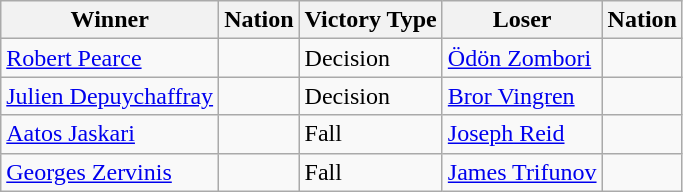<table class="wikitable sortable" style="text-align:left;">
<tr>
<th>Winner</th>
<th>Nation</th>
<th>Victory Type</th>
<th>Loser</th>
<th>Nation</th>
</tr>
<tr>
<td><a href='#'>Robert Pearce</a></td>
<td></td>
<td>Decision</td>
<td><a href='#'>Ödön Zombori</a></td>
<td></td>
</tr>
<tr>
<td><a href='#'>Julien Depuychaffray</a></td>
<td></td>
<td>Decision</td>
<td><a href='#'>Bror Vingren</a></td>
<td></td>
</tr>
<tr>
<td><a href='#'>Aatos Jaskari</a></td>
<td></td>
<td>Fall</td>
<td><a href='#'>Joseph Reid</a></td>
<td></td>
</tr>
<tr>
<td><a href='#'>Georges Zervinis</a></td>
<td></td>
<td>Fall</td>
<td><a href='#'>James Trifunov</a></td>
<td></td>
</tr>
</table>
